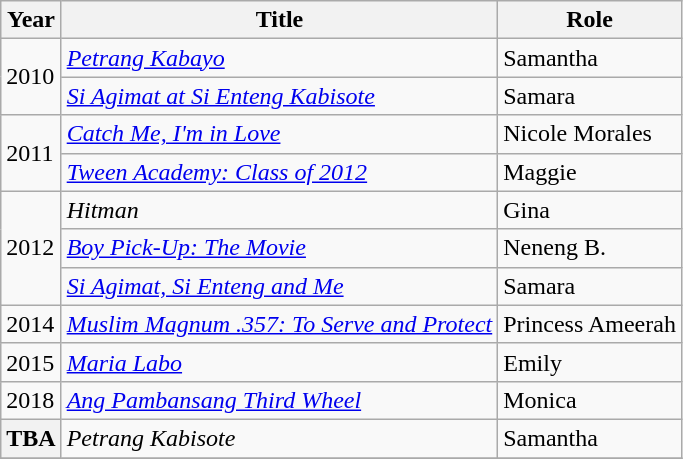<table class="wikitable sortable">
<tr>
<th>Year</th>
<th>Title</th>
<th>Role</th>
</tr>
<tr>
<td rowspan="2">2010</td>
<td><em><a href='#'>Petrang Kabayo</a></em></td>
<td>Samantha</td>
</tr>
<tr>
<td><em><a href='#'>Si Agimat at Si Enteng Kabisote</a></em></td>
<td>Samara</td>
</tr>
<tr>
<td rowspan="2">2011</td>
<td><em><a href='#'>Catch Me, I'm in Love</a></em></td>
<td>Nicole Morales</td>
</tr>
<tr>
<td><em><a href='#'>Tween Academy: Class of 2012</a></em></td>
<td>Maggie</td>
</tr>
<tr>
<td rowspan="3">2012</td>
<td><em>Hitman</em></td>
<td>Gina</td>
</tr>
<tr>
<td><em><a href='#'>Boy Pick-Up: The Movie</a></em></td>
<td>Neneng B.</td>
</tr>
<tr>
<td><em><a href='#'>Si Agimat, Si Enteng and Me</a></em></td>
<td>Samara</td>
</tr>
<tr>
<td>2014</td>
<td><em><a href='#'>Muslim Magnum .357: To Serve and Protect</a></em></td>
<td>Princess Ameerah</td>
</tr>
<tr>
<td>2015</td>
<td><em><a href='#'>Maria Labo</a></em></td>
<td>Emily</td>
</tr>
<tr>
<td>2018</td>
<td><em><a href='#'>Ang Pambansang Third Wheel</a></em></td>
<td>Monica</td>
</tr>
<tr>
<th scope="row">TBA</th>
<td><em>Petrang Kabisote</em></td>
<td>Samantha</td>
</tr>
<tr>
</tr>
</table>
